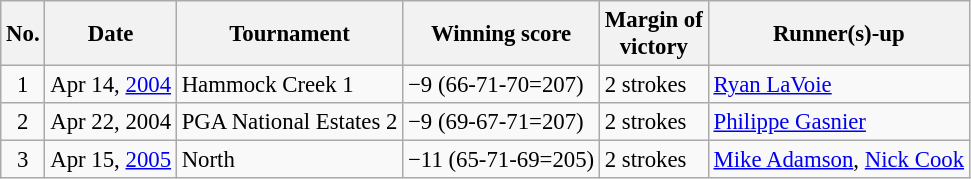<table class="wikitable" style="font-size:95%;">
<tr>
<th>No.</th>
<th>Date</th>
<th>Tournament</th>
<th>Winning score</th>
<th>Margin of<br>victory</th>
<th>Runner(s)-up</th>
</tr>
<tr>
<td align=center>1</td>
<td align=right>Apr 14, <a href='#'>2004</a></td>
<td>Hammock Creek 1</td>
<td>−9 (66-71-70=207)</td>
<td>2 strokes</td>
<td> <a href='#'>Ryan LaVoie</a></td>
</tr>
<tr>
<td align=center>2</td>
<td align=right>Apr 22, 2004</td>
<td>PGA National Estates 2</td>
<td>−9 (69-67-71=207)</td>
<td>2 strokes</td>
<td> <a href='#'>Philippe Gasnier</a></td>
</tr>
<tr>
<td align=center>3</td>
<td align=right>Apr 15, <a href='#'>2005</a></td>
<td>North</td>
<td>−11 (65-71-69=205)</td>
<td>2 strokes</td>
<td> <a href='#'>Mike Adamson</a>,  <a href='#'>Nick Cook</a></td>
</tr>
</table>
